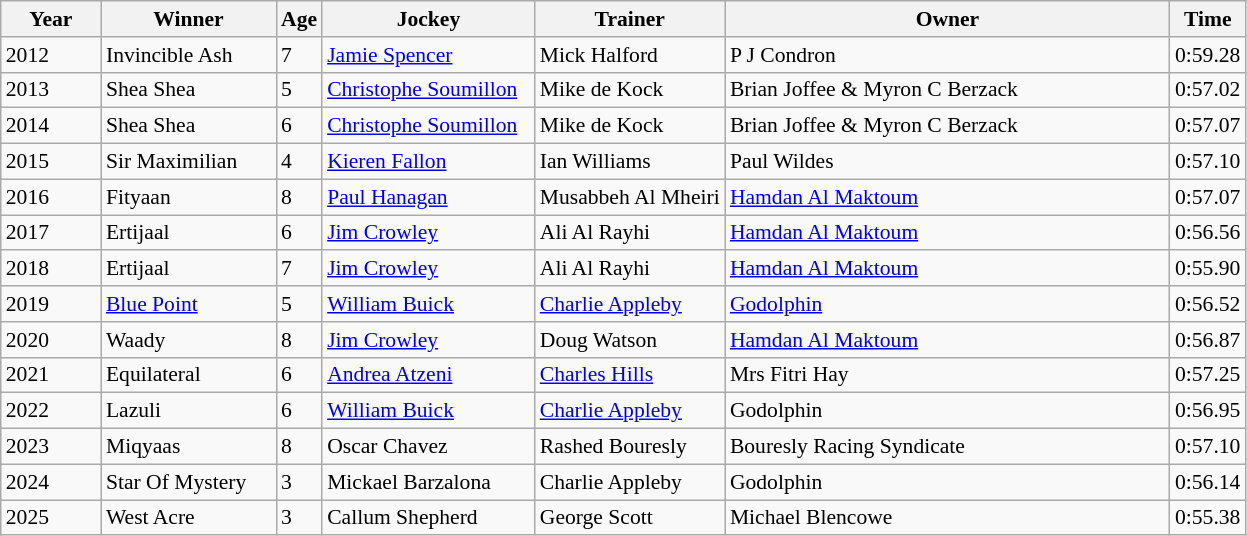<table class="wikitable sortable" style="font-size:90%">
<tr>
<th style="width:60px">Year<br></th>
<th style="width:110px">Winner<br></th>
<th>Age<br></th>
<th style="width:135px">Jockey<br></th>
<th style="width:120px">Trainer<br></th>
<th style="width:290px">Owner<br></th>
<th>Time<br></th>
</tr>
<tr>
<td>2012</td>
<td>Invincible Ash</td>
<td>7</td>
<td><a href='#'>Jamie Spencer</a></td>
<td>Mick Halford</td>
<td>P J Condron</td>
<td>0:59.28</td>
</tr>
<tr>
<td>2013</td>
<td>Shea Shea</td>
<td>5</td>
<td><a href='#'>Christophe Soumillon</a></td>
<td>Mike de Kock</td>
<td>Brian Joffee & Myron C Berzack</td>
<td>0:57.02</td>
</tr>
<tr>
<td>2014</td>
<td>Shea Shea</td>
<td>6</td>
<td><a href='#'>Christophe Soumillon</a></td>
<td>Mike de Kock</td>
<td>Brian Joffee & Myron C Berzack</td>
<td>0:57.07</td>
</tr>
<tr>
<td>2015</td>
<td>Sir Maximilian</td>
<td>4</td>
<td><a href='#'>Kieren Fallon</a></td>
<td>Ian Williams</td>
<td>Paul Wildes</td>
<td>0:57.10</td>
</tr>
<tr>
<td>2016</td>
<td>Fityaan</td>
<td>8</td>
<td><a href='#'>Paul Hanagan</a></td>
<td>Musabbeh Al Mheiri</td>
<td><a href='#'>Hamdan Al Maktoum</a></td>
<td>0:57.07</td>
</tr>
<tr>
<td>2017</td>
<td>Ertijaal</td>
<td>6</td>
<td><a href='#'>Jim Crowley</a></td>
<td>Ali Al Rayhi</td>
<td><a href='#'>Hamdan Al Maktoum</a></td>
<td>0:56.56</td>
</tr>
<tr>
<td>2018</td>
<td>Ertijaal</td>
<td>7</td>
<td><a href='#'>Jim Crowley</a></td>
<td>Ali Al Rayhi</td>
<td><a href='#'>Hamdan Al Maktoum</a></td>
<td>0:55.90</td>
</tr>
<tr>
<td>2019</td>
<td><a href='#'>Blue Point</a></td>
<td>5</td>
<td><a href='#'>William Buick</a></td>
<td><a href='#'>Charlie Appleby</a></td>
<td><a href='#'>Godolphin</a></td>
<td>0:56.52</td>
</tr>
<tr>
<td>2020</td>
<td>Waady</td>
<td>8</td>
<td><a href='#'>Jim Crowley</a></td>
<td>Doug Watson</td>
<td><a href='#'>Hamdan Al Maktoum</a></td>
<td>0:56.87</td>
</tr>
<tr>
<td>2021</td>
<td>Equilateral</td>
<td>6</td>
<td><a href='#'>Andrea Atzeni</a></td>
<td><a href='#'>Charles Hills</a></td>
<td>Mrs Fitri Hay</td>
<td>0:57.25</td>
</tr>
<tr>
<td>2022</td>
<td>Lazuli</td>
<td>6</td>
<td><a href='#'>William Buick</a></td>
<td><a href='#'>Charlie Appleby</a></td>
<td>Godolphin</td>
<td>0:56.95</td>
</tr>
<tr>
<td>2023</td>
<td>Miqyaas</td>
<td>8</td>
<td>Oscar Chavez</td>
<td>Rashed Bouresly</td>
<td>Bouresly Racing Syndicate</td>
<td>0:57.10</td>
</tr>
<tr>
<td>2024</td>
<td>Star Of Mystery</td>
<td>3</td>
<td>Mickael Barzalona</td>
<td>Charlie Appleby</td>
<td>Godolphin</td>
<td>0:56.14</td>
</tr>
<tr>
<td>2025</td>
<td>West Acre</td>
<td>3</td>
<td>Callum Shepherd</td>
<td>George Scott</td>
<td>Michael Blencowe</td>
<td>0:55.38</td>
</tr>
</table>
